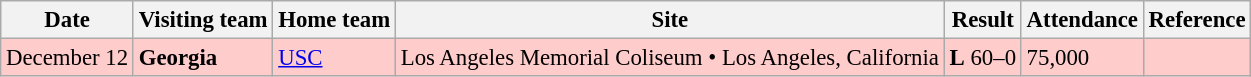<table class="wikitable" style="font-size:95%;">
<tr>
<th>Date</th>
<th>Visiting team</th>
<th>Home team</th>
<th>Site</th>
<th>Result</th>
<th>Attendance</th>
<th class="unsortable">Reference</th>
</tr>
<tr bgcolor=ffcccc>
<td>December 12</td>
<td><strong>Georgia</strong></td>
<td><a href='#'>USC</a></td>
<td>Los Angeles Memorial Coliseum • Los Angeles, California</td>
<td><strong>L</strong> 60–0</td>
<td>75,000</td>
<td></td>
</tr>
</table>
